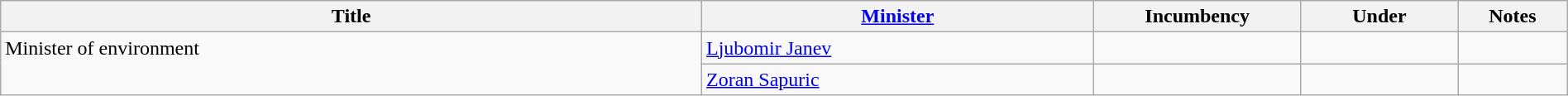<table class="wikitable" style="width:100%;">
<tr>
<th>Title</th>
<th style="width:25%;"><a href='#'>Minister</a></th>
<th style="width:160px;">Incumbency</th>
<th style="width:10%;">Under</th>
<th style="width:7%;">Notes</th>
</tr>
<tr>
<td rowspan="2" style="vertical-align:top;">Minister of environment</td>
<td><a href='#'>Ljubomir Janev</a></td>
<td></td>
<td></td>
<td></td>
</tr>
<tr>
<td><a href='#'>Zoran Sapuric</a></td>
<td></td>
<td></td>
<td></td>
</tr>
</table>
